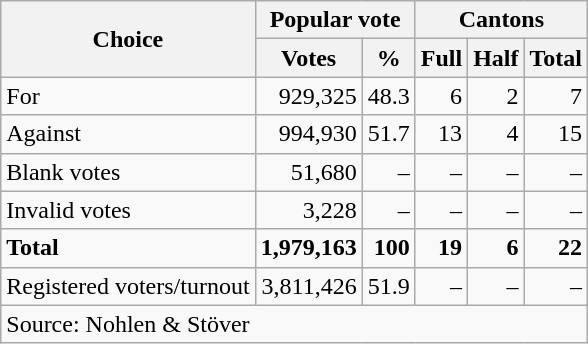<table class=wikitable style=text-align:right>
<tr>
<th rowspan=2>Choice</th>
<th colspan=2>Popular vote</th>
<th colspan=3>Cantons</th>
</tr>
<tr>
<th>Votes</th>
<th>%</th>
<th>Full</th>
<th>Half</th>
<th>Total</th>
</tr>
<tr>
<td align=left>For</td>
<td>929,325</td>
<td>48.3</td>
<td>6</td>
<td>2</td>
<td>7</td>
</tr>
<tr>
<td align=left>Against</td>
<td>994,930</td>
<td>51.7</td>
<td>13</td>
<td>4</td>
<td>15</td>
</tr>
<tr>
<td align=left>Blank votes</td>
<td>51,680</td>
<td>–</td>
<td>–</td>
<td>–</td>
<td>–</td>
</tr>
<tr>
<td align=left>Invalid votes</td>
<td>3,228</td>
<td>–</td>
<td>–</td>
<td>–</td>
<td>–</td>
</tr>
<tr>
<td align=left><strong>Total</strong></td>
<td><strong>1,979,163</strong></td>
<td><strong>100</strong></td>
<td><strong>19</strong></td>
<td><strong>6</strong></td>
<td><strong>22</strong></td>
</tr>
<tr>
<td align=left>Registered voters/turnout</td>
<td>3,811,426</td>
<td>51.9</td>
<td>–</td>
<td>–</td>
<td>–</td>
</tr>
<tr>
<td align=left colspan=11>Source: Nohlen & Stöver</td>
</tr>
</table>
